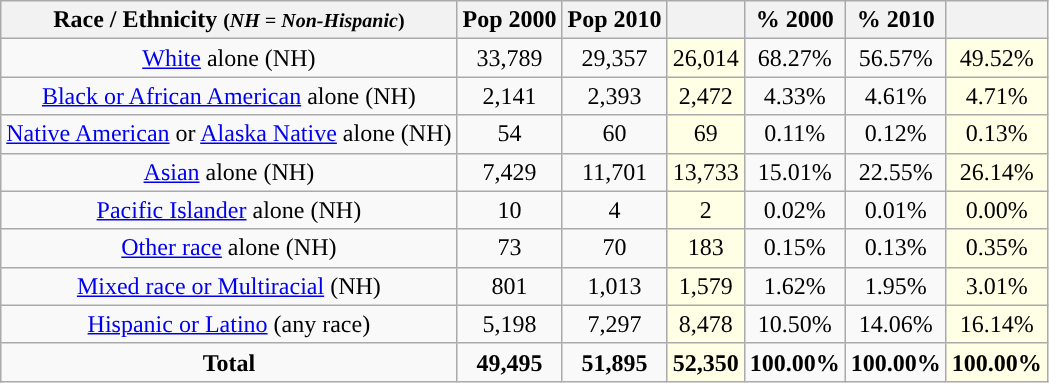<table class="wikitable" style="text-align:center;">
<tr>
<th>Race / Ethnicity <small>(<em>NH = Non-Hispanic</em>)</small></th>
<th>Pop 2000</th>
<th>Pop 2010</th>
<th></th>
<th>% 2000</th>
<th>% 2010</th>
<th></th>
</tr>
<tr>
<td><a href='#'>White</a> alone (NH)</td>
<td>33,789</td>
<td>29,357</td>
<td style='background: #ffffe6;'>26,014</td>
<td>68.27%</td>
<td>56.57%</td>
<td style='background: #ffffe6;'>49.52%</td>
</tr>
<tr>
<td><a href='#'>Black or African American</a> alone (NH)</td>
<td>2,141</td>
<td>2,393</td>
<td style='background: #ffffe6;'>2,472</td>
<td>4.33%</td>
<td>4.61%</td>
<td style='background: #ffffe6;'>4.71%</td>
</tr>
<tr>
<td><a href='#'>Native American</a> or <a href='#'>Alaska Native</a> alone (NH)</td>
<td>54</td>
<td>60</td>
<td style='background: #ffffe6;'>69</td>
<td>0.11%</td>
<td>0.12%</td>
<td style='background: #ffffe6;'>0.13%</td>
</tr>
<tr>
<td><a href='#'>Asian</a> alone (NH)</td>
<td>7,429</td>
<td>11,701</td>
<td style='background: #ffffe6;'>13,733</td>
<td>15.01%</td>
<td>22.55%</td>
<td style='background: #ffffe6;'>26.14%</td>
</tr>
<tr>
<td><a href='#'>Pacific Islander</a> alone (NH)</td>
<td>10</td>
<td>4</td>
<td style='background: #ffffe6;'>2</td>
<td>0.02%</td>
<td>0.01%</td>
<td style='background: #ffffe6;'>0.00%</td>
</tr>
<tr>
<td><a href='#'>Other race</a> alone (NH)</td>
<td>73</td>
<td>70</td>
<td style='background: #ffffe6;'>183</td>
<td>0.15%</td>
<td>0.13%</td>
<td style='background: #ffffe6;'>0.35%</td>
</tr>
<tr>
<td><a href='#'>Mixed race or Multiracial</a> (NH)</td>
<td>801</td>
<td>1,013</td>
<td style='background: #ffffe6;'>1,579</td>
<td>1.62%</td>
<td>1.95%</td>
<td style='background: #ffffe6;'>3.01%</td>
</tr>
<tr>
<td><a href='#'>Hispanic or Latino</a> (any race)</td>
<td>5,198</td>
<td>7,297</td>
<td style='background: #ffffe6;'>8,478</td>
<td>10.50%</td>
<td>14.06%</td>
<td style='background: #ffffe6;'>16.14%</td>
</tr>
<tr>
<td><strong>Total</strong></td>
<td><strong>49,495</strong></td>
<td><strong>51,895</strong></td>
<td style='background: #ffffe6;'><strong>52,350</strong></td>
<td><strong>100.00%</strong></td>
<td><strong>100.00%</strong></td>
<td style='background: #ffffe6;'><strong>100.00%</strong></td>
</tr>
</table>
